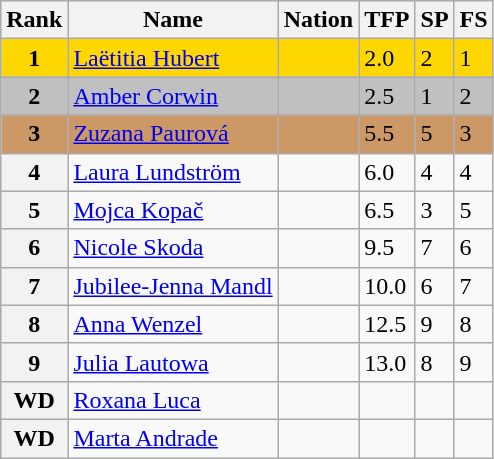<table class="wikitable">
<tr>
<th>Rank</th>
<th>Name</th>
<th>Nation</th>
<th>TFP</th>
<th>SP</th>
<th>FS</th>
</tr>
<tr bgcolor="gold">
<td align="center"><strong>1</strong></td>
<td><a href='#'>Laëtitia Hubert</a></td>
<td></td>
<td>2.0</td>
<td>2</td>
<td>1</td>
</tr>
<tr bgcolor="silver">
<td align="center"><strong>2</strong></td>
<td><a href='#'>Amber Corwin</a></td>
<td></td>
<td>2.5</td>
<td>1</td>
<td>2</td>
</tr>
<tr bgcolor="cc9966">
<td align="center"><strong>3</strong></td>
<td><a href='#'>Zuzana Paurová</a></td>
<td></td>
<td>5.5</td>
<td>5</td>
<td>3</td>
</tr>
<tr>
<th>4</th>
<td><a href='#'>Laura Lundström</a></td>
<td></td>
<td>6.0</td>
<td>4</td>
<td>4</td>
</tr>
<tr>
<th>5</th>
<td><a href='#'>Mojca Kopač</a></td>
<td></td>
<td>6.5</td>
<td>3</td>
<td>5</td>
</tr>
<tr>
<th>6</th>
<td><a href='#'>Nicole Skoda</a></td>
<td></td>
<td>9.5</td>
<td>7</td>
<td>6</td>
</tr>
<tr>
<th>7</th>
<td><a href='#'>Jubilee-Jenna Mandl</a></td>
<td></td>
<td>10.0</td>
<td>6</td>
<td>7</td>
</tr>
<tr>
<th>8</th>
<td><a href='#'>Anna Wenzel</a></td>
<td></td>
<td>12.5</td>
<td>9</td>
<td>8</td>
</tr>
<tr>
<th>9</th>
<td><a href='#'>Julia Lautowa</a></td>
<td></td>
<td>13.0</td>
<td>8</td>
<td>9</td>
</tr>
<tr>
<th>WD</th>
<td><a href='#'>Roxana Luca</a></td>
<td></td>
<td></td>
<td></td>
<td></td>
</tr>
<tr>
<th>WD</th>
<td><a href='#'>Marta Andrade</a></td>
<td></td>
<td></td>
<td></td>
<td></td>
</tr>
</table>
